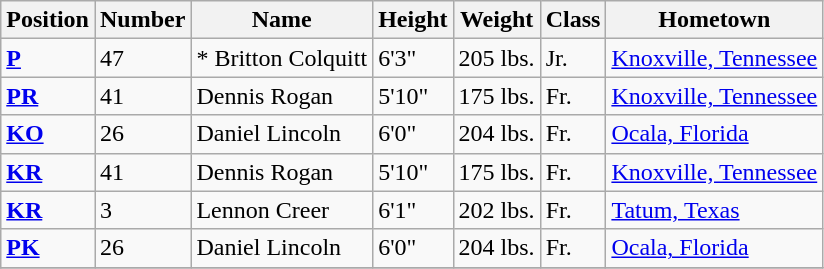<table class="wikitable">
<tr>
<th><strong>Position</strong></th>
<th><strong>Number</strong></th>
<th><strong>Name</strong></th>
<th><strong>Height</strong></th>
<th><strong>Weight</strong></th>
<th><strong>Class</strong></th>
<th><strong>Hometown</strong></th>
</tr>
<tr>
<td><strong><a href='#'>P</a></strong></td>
<td>47</td>
<td>* Britton Colquitt</td>
<td>6'3"</td>
<td>205 lbs.</td>
<td>Jr.</td>
<td><a href='#'>Knoxville, Tennessee</a></td>
</tr>
<tr>
<td><strong><a href='#'>PR</a></strong></td>
<td>41</td>
<td>Dennis Rogan</td>
<td>5'10"</td>
<td>175 lbs.</td>
<td>Fr.</td>
<td><a href='#'>Knoxville, Tennessee</a></td>
</tr>
<tr>
<td><strong><a href='#'>KO</a></strong></td>
<td>26</td>
<td>Daniel Lincoln</td>
<td>6'0"</td>
<td>204 lbs.</td>
<td>Fr.</td>
<td><a href='#'>Ocala, Florida</a></td>
</tr>
<tr>
<td><strong><a href='#'>KR</a></strong></td>
<td>41</td>
<td>Dennis Rogan</td>
<td>5'10"</td>
<td>175 lbs.</td>
<td>Fr.</td>
<td><a href='#'>Knoxville, Tennessee</a></td>
</tr>
<tr>
<td><strong><a href='#'>KR</a></strong></td>
<td>3</td>
<td>Lennon Creer</td>
<td>6'1"</td>
<td>202 lbs.</td>
<td>Fr.</td>
<td><a href='#'>Tatum, Texas</a></td>
</tr>
<tr>
<td><strong><a href='#'>PK</a></strong></td>
<td>26</td>
<td>Daniel Lincoln</td>
<td>6'0"</td>
<td>204 lbs.</td>
<td>Fr.</td>
<td><a href='#'>Ocala, Florida</a></td>
</tr>
<tr>
</tr>
</table>
